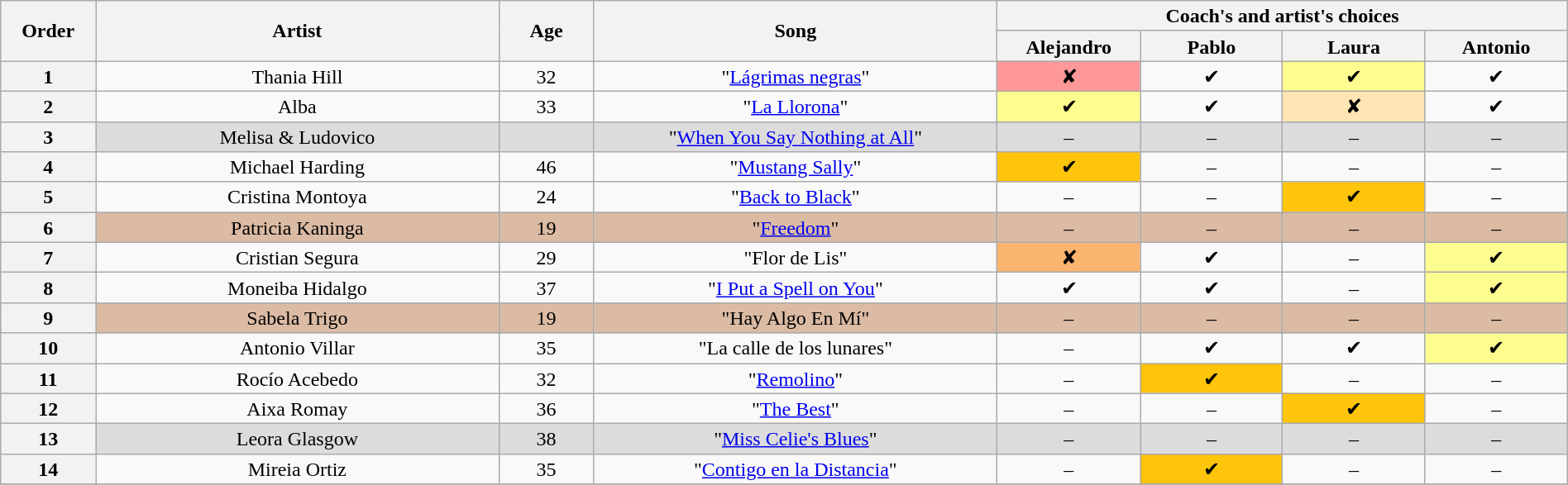<table class="wikitable" style="text-align:center; line-height:17px; width:100%">
<tr>
<th scope="col" rowspan="2" style="width:04%">Order</th>
<th scope="col" rowspan="2" style="width:17%">Artist</th>
<th scope="col" rowspan="2" style="width:04%">Age</th>
<th scope="col" rowspan="2" style="width:17%">Song</th>
<th scope="col" colspan="4" style="width:24%">Coach's and artist's choices</th>
</tr>
<tr>
<th style="width:06%">Alejandro</th>
<th style="width:06%">Pablo</th>
<th style="width:06%">Laura</th>
<th style="width:06%">Antonio</th>
</tr>
<tr>
<th>1</th>
<td>Thania Hill</td>
<td>32</td>
<td>"<a href='#'>Lágrimas negras</a>"</td>
<td style="background:#ff9999">✘</td>
<td>✔</td>
<td style="background:#fdfc8f">✔</td>
<td>✔</td>
</tr>
<tr>
<th>2</th>
<td> Alba</td>
<td>33</td>
<td>"<a href='#'>La Llorona</a>"</td>
<td style="background:#fdfc8f">✔</td>
<td>✔</td>
<td style="background:#ffe5b4">✘</td>
<td>✔</td>
</tr>
<tr style="background:#dcdcdc">
<th>3</th>
<td>Melisa & Ludovico</td>
<td></td>
<td>"<a href='#'>When You Say Nothing at All</a>"</td>
<td>–</td>
<td>–</td>
<td>–</td>
<td>–</td>
</tr>
<tr>
<th>4</th>
<td>Michael Harding</td>
<td>46</td>
<td>"<a href='#'>Mustang Sally</a>"</td>
<td style="background:#ffc40c">✔</td>
<td>–</td>
<td>–</td>
<td>–</td>
</tr>
<tr>
<th>5</th>
<td>Cristina Montoya</td>
<td>24</td>
<td>"<a href='#'>Back to Black</a>"</td>
<td>–</td>
<td>–</td>
<td style="background:#ffc40c">✔</td>
<td>–</td>
</tr>
<tr style="background:#dbbba4">
<th>6</th>
<td>Patricia Kaninga</td>
<td>19</td>
<td>"<a href='#'>Freedom</a>"</td>
<td>–</td>
<td>–</td>
<td>–</td>
<td>–</td>
</tr>
<tr>
<th>7</th>
<td>Cristian Segura</td>
<td>29</td>
<td>"Flor de Lis"</td>
<td style="background:#fbb56e">✘</td>
<td>✔</td>
<td>–</td>
<td style="background:#fdfc8f">✔</td>
</tr>
<tr>
<th>8</th>
<td>Moneiba Hidalgo</td>
<td>37</td>
<td>"<a href='#'>I Put a Spell on You</a>"</td>
<td>✔</td>
<td>✔</td>
<td>–</td>
<td style="background:#fdfc8f">✔</td>
</tr>
<tr style="background:#dbbba4">
<th>9</th>
<td>Sabela Trigo</td>
<td>19</td>
<td>"Hay Algo En Mí"</td>
<td>–</td>
<td>–</td>
<td>–</td>
<td>–</td>
</tr>
<tr>
<th>10</th>
<td>Antonio Villar</td>
<td>35</td>
<td>"La calle de los lunares"</td>
<td>–</td>
<td>✔</td>
<td>✔</td>
<td style="background:#fdfc8f">✔</td>
</tr>
<tr>
<th>11</th>
<td>Rocío Acebedo</td>
<td>32</td>
<td>"<a href='#'>Remolino</a>"</td>
<td>–</td>
<td style="background:#ffc40c">✔</td>
<td>–</td>
<td>–</td>
</tr>
<tr>
<th>12</th>
<td>Aixa Romay</td>
<td>36</td>
<td>"<a href='#'>The Best</a>"</td>
<td>–</td>
<td>–</td>
<td style="background:#ffc40c">✔</td>
<td>–</td>
</tr>
<tr style="background:#dcdcdc">
<th>13</th>
<td>Leora Glasgow</td>
<td>38</td>
<td>"<a href='#'>Miss Celie's Blues</a>"</td>
<td>–</td>
<td>–</td>
<td>–</td>
<td>–</td>
</tr>
<tr>
<th>14</th>
<td>Mireia Ortiz</td>
<td>35</td>
<td>"<a href='#'>Contigo en la Distancia</a>"</td>
<td>–</td>
<td style="background:#ffc40c">✔</td>
<td>–</td>
<td>–</td>
</tr>
<tr>
</tr>
</table>
